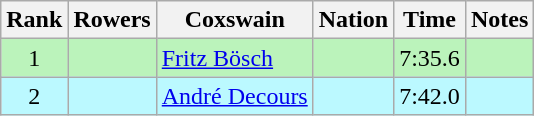<table class="wikitable sortable" style="text-align:center">
<tr>
<th>Rank</th>
<th>Rowers</th>
<th>Coxswain</th>
<th>Nation</th>
<th>Time</th>
<th>Notes</th>
</tr>
<tr bgcolor=bbf3bb>
<td>1</td>
<td align=left></td>
<td align=left><a href='#'>Fritz Bösch</a></td>
<td align=left></td>
<td>7:35.6</td>
<td></td>
</tr>
<tr bgcolor=bbf9ff>
<td>2</td>
<td align=left></td>
<td align=left><a href='#'>André Decours</a></td>
<td align=left></td>
<td>7:42.0</td>
<td></td>
</tr>
</table>
